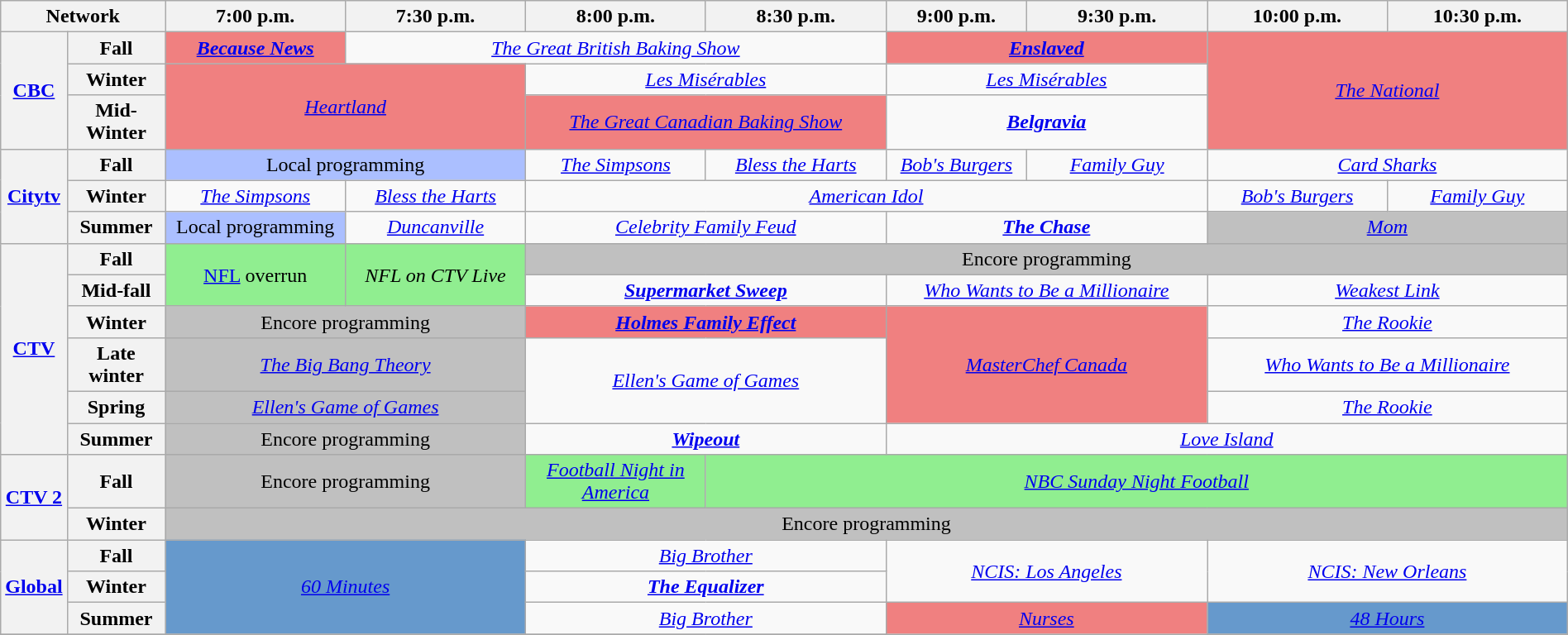<table class=wikitable style=width:100%;margin-right:0;text-align:center>
<tr>
<th style=width:10% colspan=2>Network</th>
<th style=width:11.5%>7:00 p.m.</th>
<th style=width:11.5%>7:30 p.m.</th>
<th style=width:11.5%>8:00 p.m.</th>
<th style=width:11.5%>8:30 p.m.</th>
<th style=width:11.5%">9:00 p.m.</th>
<th style=width:11.5%>9:30 p.m.</th>
<th style=width:11.5%>10:00 p.m.</th>
<th style=width:11.5%>10:30 p.m.</th>
</tr>
<tr>
<th rowspan=3><a href='#'>CBC</a></th>
<th>Fall</th>
<td style=background:#f08080><strong><em><a href='#'>Because News</a></em></strong></td>
<td colspan=3><em><a href='#'>The Great British Baking Show</a></em></td>
<td style=background:#f08080 colspan=2><strong><em><a href='#'>Enslaved</a></em></strong></td>
<td style=background:#f08080 colspan=2 rowspan=3><em><a href='#'>The National</a></em></td>
</tr>
<tr>
<th>Winter</th>
<td style=background:#f08080 colspan=2 rowspan=2><em><a href='#'>Heartland</a></em></td>
<td colspan=2><em><a href='#'>Les Misérables</a></em></td>
<td colspan=2><em><a href='#'>Les Misérables</a></em></td>
</tr>
<tr>
<th>Mid-Winter</th>
<td style=background:#f08080 colspan=2><em><a href='#'>The Great Canadian Baking Show</a></em></td>
<td colspan=2><strong><em><a href='#'>Belgravia</a></em></strong></td>
</tr>
<tr>
<th rowspan=3><a href='#'>Citytv</a></th>
<th>Fall</th>
<td style=background:#abbfff colspan=2>Local programming</td>
<td><em><a href='#'>The Simpsons</a></em></td>
<td><em><a href='#'>Bless the Harts</a></em></td>
<td><em><a href='#'>Bob's Burgers</a></em></td>
<td><em><a href='#'>Family Guy</a></em></td>
<td colspan=2><em><a href='#'>Card Sharks</a></em></td>
</tr>
<tr>
<th>Winter</th>
<td><em><a href='#'>The Simpsons</a></em></td>
<td><em><a href='#'>Bless the Harts</a></em></td>
<td colspan=4><em><a href='#'>American Idol</a></em></td>
<td><em><a href='#'>Bob's Burgers</a></em></td>
<td><em><a href='#'>Family Guy</a></em></td>
</tr>
<tr>
<th>Summer</th>
<td style=background:#abbfff>Local programming</td>
<td><em><a href='#'>Duncanville</a></em></td>
<td colspan=2><em><a href='#'>Celebrity Family Feud</a></em></td>
<td colspan=2><strong><em><a href='#'>The Chase</a></em></strong></td>
<td style=background:#C0C0C0 colspan=2><em><a href='#'>Mom</a></em> </td>
</tr>
<tr>
<th rowspan=6><a href='#'>CTV</a></th>
<th>Fall</th>
<td style=background:lightgreen rowspan=2><a href='#'>NFL</a> overrun </td>
<td style=background:lightgreen rowspan=2><em>NFL on CTV Live</em></td>
<td style=background:#C0C0C0 colspan=6>Encore programming</td>
</tr>
<tr>
<th>Mid-fall</th>
<td colspan=2><strong><em><a href='#'>Supermarket Sweep</a></em></strong></td>
<td colspan=2><em><a href='#'>Who Wants to Be a Millionaire</a></em></td>
<td colspan=2><em><a href='#'>Weakest Link</a></em></td>
</tr>
<tr>
<th>Winter</th>
<td colspan=2 style=background:#C0C0C0>Encore programming</td>
<td colspan=2 style=background:#f08080><strong><em><a href='#'>Holmes Family Effect</a></em></strong></td>
<td colspan=2 rowspan=3 style=background:#f08080><em><a href='#'>MasterChef Canada</a></em></td>
<td colspan=2><em><a href='#'>The Rookie</a></em></td>
</tr>
<tr>
<th>Late winter</th>
<td colspan="2" style="background:#C0C0C0"><em><a href='#'>The Big Bang Theory</a></em> </td>
<td colspan=2 rowspan=2><em><a href='#'>Ellen's Game of Games</a></em></td>
<td colspan=2><em><a href='#'>Who Wants to Be a Millionaire</a></em></td>
</tr>
<tr>
<th>Spring</th>
<td style=background:#C0C0C0 colspan=2><em><a href='#'>Ellen's Game of Games</a></em> </td>
<td colspan=2><em><a href='#'>The Rookie</a></em></td>
</tr>
<tr>
<th>Summer</th>
<td style=background:#C0C0C0 colspan="2">Encore programming</td>
<td colspan="2"><strong><em><a href='#'>Wipeout</a></em></strong></td>
<td colspan="4"><em><a href='#'>Love Island</a></em></td>
</tr>
<tr>
<th rowspan="2"><a href='#'>CTV 2</a></th>
<th>Fall</th>
<td style=background:#C0C0C0 colspan=2>Encore programming</td>
<td style=background:lightgreen><em><a href='#'>Football Night in America</a></em></td>
<td colspan="5" style="background:lightgreen"><em><a href='#'>NBC Sunday Night Football</a></em></td>
</tr>
<tr>
<th>Winter</th>
<td colspan="8"  style=background:#C0C0C0>Encore programming</td>
</tr>
<tr>
<th rowspan=3><a href='#'>Global</a></th>
<th>Fall</th>
<td style=background:#6699CC colspan=2 rowspan=3><em><a href='#'>60 Minutes</a></em></td>
<td colspan=2><em><a href='#'>Big Brother</a></em></td>
<td colspan=2 rowspan=2><em><a href='#'>NCIS: Los Angeles</a></em></td>
<td colspan=2 rowspan=2><em><a href='#'>NCIS: New Orleans</a></em></td>
</tr>
<tr>
<th>Winter</th>
<td colspan=2><strong><em><a href='#'>The Equalizer</a></em></strong></td>
</tr>
<tr>
<th>Summer</th>
<td colspan=2><em><a href='#'>Big Brother</a></em></td>
<td style=background:#f08080 rowspan=2 colspan=2><em><a href='#'>Nurses</a></em></td>
<td style=background:#6699CC colspan=2><em><a href='#'>48 Hours</a></em></td>
</tr>
<tr>
</tr>
</table>
